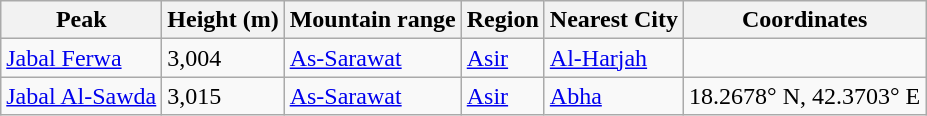<table class="wikitable sortable">
<tr>
<th>Peak</th>
<th>Height (m)</th>
<th>Mountain range</th>
<th>Region</th>
<th>Nearest City</th>
<th>Coordinates</th>
</tr>
<tr>
<td><a href='#'>Jabal Ferwa</a></td>
<td>3,004</td>
<td><a href='#'>As-Sarawat</a></td>
<td><a href='#'>Asir</a></td>
<td><a href='#'>Al-Harjah</a></td>
<td></td>
</tr>
<tr>
<td><a href='#'>Jabal Al-Sawda</a></td>
<td>3,015</td>
<td><a href='#'>As-Sarawat</a></td>
<td><a href='#'>Asir</a></td>
<td><a href='#'>Abha</a></td>
<td>18.2678° N, 42.3703° E</td>
</tr>
</table>
